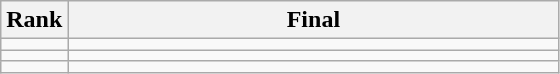<table class="wikitable">
<tr>
<th>Rank</th>
<th style="width: 20em">Final</th>
</tr>
<tr>
<td align="center"></td>
<td></td>
</tr>
<tr>
<td align="center"></td>
<td></td>
</tr>
<tr>
<td align="center"></td>
<td></td>
</tr>
</table>
